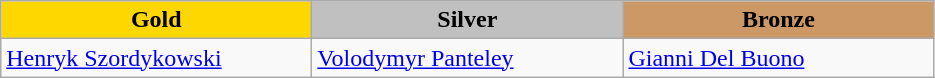<table class="wikitable" style="text-align:left">
<tr align="center">
<td width=200 bgcolor=gold><strong>Gold</strong></td>
<td width=200 bgcolor=silver><strong>Silver</strong></td>
<td width=200 bgcolor=CC9966><strong>Bronze</strong></td>
</tr>
<tr>
<td><a href='#'>Henryk Szordykowski</a><br><em></em></td>
<td><a href='#'>Volodymyr Panteley</a><br><em></em></td>
<td><a href='#'>Gianni Del Buono</a><br><em></em></td>
</tr>
</table>
